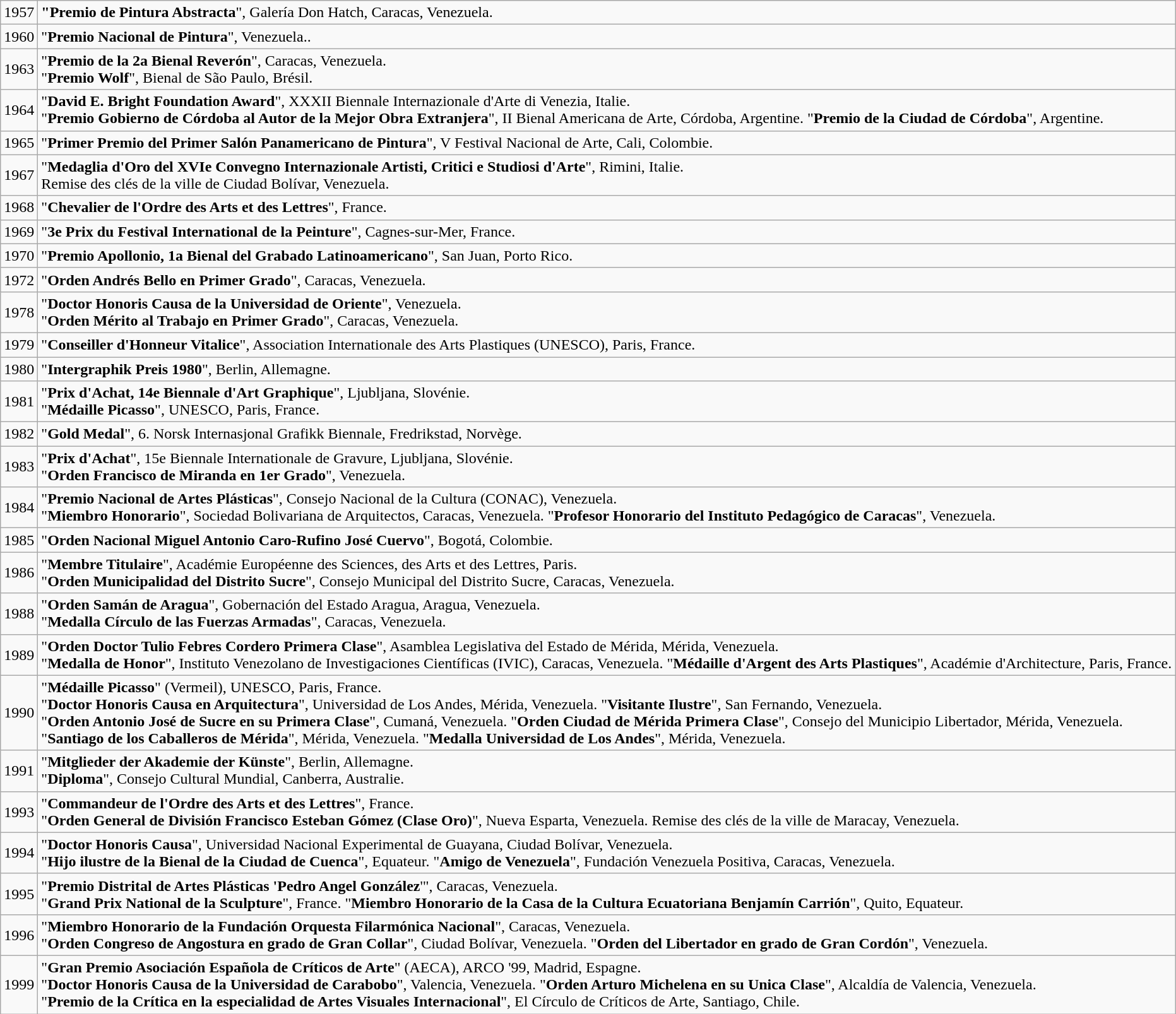<table class="wikitable mw-collapsible mw-collapsed">
<tr>
<td>1957<strong><span></span></strong></td>
<td><strong>"Premio de Pintura Abstracta</strong>", Galería Don Hatch, Caracas, Venezuela.</td>
</tr>
<tr>
<td>1960</td>
<td><strong><span></span></strong>"<strong>Premio Nacional de Pintura</strong>", Venezuela..</td>
</tr>
<tr>
<td>1963</td>
<td>"<strong>Premio de la 2a Bienal Reverón</strong>", Caracas, Venezuela.<br>"<strong>Premio Wolf</strong>", Bienal de São Paulo, Brésil.</td>
</tr>
<tr>
<td>1964</td>
<td><strong><span></span></strong>"<strong>David E. Bright Foundation Award</strong>", XXXII Biennale Internazionale d'Arte di Venezia, Italie.<br><strong><span></span></strong>"<strong>Premio Gobierno de Córdoba al Autor de la Mejor Obra Extranjera</strong>", II Bienal Americana de Arte, Córdoba, Argentine.
<strong><span></span></strong>"<strong>Premio de la Ciudad de Córdoba</strong>", Argentine.</td>
</tr>
<tr>
<td>1965</td>
<td>"<strong>Primer Premio del Primer Salón Panamericano de Pintura</strong>", V Festival Nacional de Arte, Cali, Colombie.</td>
</tr>
<tr>
<td>1967</td>
<td>"<strong>Medaglia d'Oro del XVIe Convegno Internazionale Artisti, Critici e Studiosi d'Arte</strong>", Rimini, Italie.<br>Remise des clés de la ville de Ciudad Bolívar, Venezuela.</td>
</tr>
<tr>
<td>1968</td>
<td>"<strong>Chevalier de l'Ordre des Arts et des Lettres</strong>", France.</td>
</tr>
<tr>
<td>1969</td>
<td>"<strong>3e Prix du Festival International de la Peinture</strong>", Cagnes-sur-Mer, France.</td>
</tr>
<tr>
<td>1970</td>
<td>"<strong>Premio Apollonio, 1a Bienal del Grabado Latinoamericano</strong>", San Juan, Porto Rico.</td>
</tr>
<tr>
<td>1972</td>
<td>"<strong>Orden Andrés Bello en Primer Grado</strong>", Caracas, Venezuela.</td>
</tr>
<tr>
<td>1978</td>
<td>"<strong>Doctor Honoris Causa de la Universidad de Oriente</strong>", Venezuela.<br>"<strong>Orden Mérito al Trabajo en Primer Grado</strong>", Caracas, Venezuela.</td>
</tr>
<tr>
<td>1979</td>
<td>"<strong>Conseiller d'Honneur Vitalice</strong>", Association Internationale des Arts Plastiques (UNESCO), Paris, France.</td>
</tr>
<tr>
<td>1980</td>
<td>"<strong>Intergraphik Preis 1980</strong>", Berlin, Allemagne.</td>
</tr>
<tr>
<td>1981</td>
<td>"<strong>Prix d'Achat, 14e Biennale d'Art Graphique</strong>", Ljubljana, Slovénie.<br>"<strong>Médaille Picasso</strong>", UNESCO, Paris, France.</td>
</tr>
<tr>
<td>1982</td>
<td>"<strong>Gold Medal</strong>", 6. Norsk Internasjonal Grafikk Biennale, Fredrikstad, Norvège.</td>
</tr>
<tr>
<td>1983</td>
<td>"<strong>Prix d'Achat</strong>", 15e Biennale Internationale de Gravure, Ljubljana, Slovénie.<br>"<strong>Orden Francisco de Miranda en 1er Grado</strong>", Venezuela.</td>
</tr>
<tr>
<td>1984</td>
<td>"<strong>Premio Nacional de Artes Plásticas</strong>", Consejo Nacional de la Cultura (CONAC), Venezuela.<br>"<strong>Miembro Honorario</strong>", Sociedad Bolivariana de Arquitectos, Caracas, Venezuela.
"<strong>Profesor Honorario del Instituto Pedagógico de Caracas</strong>", Venezuela.</td>
</tr>
<tr>
<td>1985</td>
<td>"<strong>Orden Nacional Miguel Antonio Caro-Rufino José Cuervo</strong>", Bogotá, Colombie.</td>
</tr>
<tr>
<td>1986</td>
<td>"<strong>Membre Titulaire</strong>", Académie Européenne des Sciences, des Arts et des Lettres, Paris.<br>"<strong>Orden Municipalidad del Distrito Sucre</strong>", Consejo Municipal del Distrito Sucre, Caracas, Venezuela.</td>
</tr>
<tr>
<td>1988</td>
<td>"<strong>Orden Samán de Aragua</strong>", Gobernación del Estado Aragua, Aragua, Venezuela.<br>"<strong>Medalla Círculo de las Fuerzas Armadas</strong>", Caracas, Venezuela.</td>
</tr>
<tr>
<td>1989</td>
<td>"<strong>Orden Doctor Tulio Febres Cordero Primera Clase</strong>", Asamblea Legislativa del Estado de Mérida, Mérida, Venezuela.<br>"<strong>Medalla de Honor</strong>", Instituto Venezolano de Investigaciones Científicas (IVIC), Caracas, Venezuela.
"<strong>Médaille d'Argent des Arts Plastiques</strong>", Académie d'Architecture, Paris, France.</td>
</tr>
<tr>
<td>1990</td>
<td>"<strong>Médaille Picasso</strong>" (Vermeil), UNESCO, Paris, France.<br>"<strong>Doctor Honoris Causa en Arquitectura</strong>", Universidad de Los Andes, Mérida, Venezuela.
"<strong>Visitante Ilustre</strong>", San Fernando, Venezuela.<br>"<strong>Orden Antonio José de Sucre en su Primera Clase</strong>", Cumaná, Venezuela.
"<strong>Orden Ciudad de Mérida Primera Clase</strong>", Consejo del Municipio Libertador, Mérida, Venezuela.<br>"<strong>Santiago de los Caballeros de Mérida</strong>", Mérida, Venezuela.
"<strong>Medalla Universidad de Los Andes</strong>", Mérida, Venezuela.</td>
</tr>
<tr>
<td>1991</td>
<td>"<strong>Mitglieder der Akademie der Künste</strong>", Berlin, Allemagne.<br>"<strong>Diploma</strong>", Consejo Cultural Mundial, Canberra, Australie.</td>
</tr>
<tr>
<td>1993</td>
<td>"<strong>Commandeur de l'Ordre des Arts et des Lettres</strong>", France.<br>"<strong>Orden General de División Francisco Esteban Gómez (Clase Oro)</strong>", Nueva Esparta, Venezuela.
Remise des clés de la ville de Maracay, Venezuela.</td>
</tr>
<tr>
<td>1994</td>
<td>"<strong>Doctor Honoris Causa</strong>", Universidad Nacional Experimental de Guayana, Ciudad Bolívar, Venezuela.<br>"<strong>Hijo ilustre de la Bienal de la Ciudad de Cuenca</strong>", Equateur.
"<strong>Amigo de Venezuela</strong>", Fundación Venezuela Positiva, Caracas, Venezuela.</td>
</tr>
<tr>
<td>1995</td>
<td>"<strong>Premio Distrital de Artes Plásticas 'Pedro Angel González</strong>'", Caracas, Venezuela.<br>"<strong>Grand Prix National de la Sculpture</strong>", France.
"<strong>Miembro Honorario de la Casa de la Cultura Ecuatoriana Benjamín Carrión</strong>", Quito, Equateur.</td>
</tr>
<tr>
<td>1996</td>
<td>"<strong>Miembro Honorario de la Fundación Orquesta Filarmónica Nacional</strong>", Caracas, Venezuela.<br>"<strong>Orden Congreso de Angostura en grado de Gran Collar</strong>", Ciudad Bolívar, Venezuela.
"<strong>Orden del Libertador en grado de Gran Cordón</strong>", Venezuela.</td>
</tr>
<tr>
<td>1999</td>
<td>"<strong>Gran Premio Asociación Española de Críticos de Arte</strong>" (AECA), ARCO '99, Madrid, Espagne.<br>"<strong>Doctor Honoris Causa de la Universidad de Carabobo</strong>", Valencia, Venezuela.
"<strong>Orden Arturo Michelena en su Unica Clase</strong>", Alcaldía de Valencia, Venezuela.<br>"<strong>Premio de la Crítica en la especialidad de Artes Visuales Internacional</strong>", El Círculo de Críticos de Arte, Santiago, Chile.</td>
</tr>
</table>
